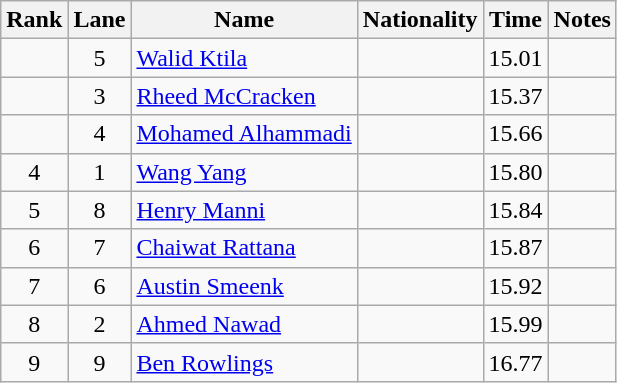<table class="wikitable sortable" style="text-align:center">
<tr>
<th>Rank</th>
<th>Lane</th>
<th>Name</th>
<th>Nationality</th>
<th>Time</th>
<th>Notes</th>
</tr>
<tr>
<td></td>
<td>5</td>
<td align="left"><a href='#'>Walid Ktila</a></td>
<td align="left"></td>
<td>15.01</td>
<td></td>
</tr>
<tr>
<td></td>
<td>3</td>
<td align="left"><a href='#'>Rheed McCracken</a></td>
<td align="left"></td>
<td>15.37</td>
<td></td>
</tr>
<tr>
<td></td>
<td>4</td>
<td align="left"><a href='#'>Mohamed Alhammadi</a></td>
<td align="left"></td>
<td>15.66</td>
<td></td>
</tr>
<tr>
<td>4</td>
<td>1</td>
<td align="left"><a href='#'>Wang Yang</a></td>
<td align="left"></td>
<td>15.80</td>
<td></td>
</tr>
<tr>
<td>5</td>
<td>8</td>
<td align="left"><a href='#'>Henry Manni</a></td>
<td align="left"></td>
<td>15.84</td>
<td></td>
</tr>
<tr>
<td>6</td>
<td>7</td>
<td align="left"><a href='#'>Chaiwat Rattana</a></td>
<td align="left"></td>
<td>15.87</td>
<td></td>
</tr>
<tr>
<td>7</td>
<td>6</td>
<td align="left"><a href='#'>Austin Smeenk</a></td>
<td align="left"></td>
<td>15.92</td>
<td></td>
</tr>
<tr>
<td>8</td>
<td>2</td>
<td align="left"><a href='#'>Ahmed Nawad</a></td>
<td align="left"></td>
<td>15.99</td>
<td></td>
</tr>
<tr>
<td>9</td>
<td>9</td>
<td align="left"><a href='#'>Ben Rowlings</a></td>
<td align="left"></td>
<td>16.77</td>
<td></td>
</tr>
</table>
